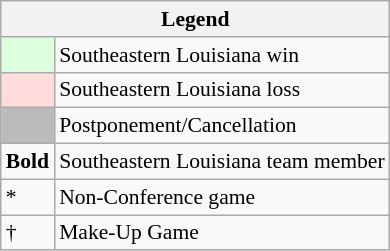<table class="wikitable" style="font-size:90%">
<tr>
<th colspan="2">Legend</th>
</tr>
<tr>
<td bgcolor="#ddffdd"> </td>
<td>Southeastern Louisiana win</td>
</tr>
<tr>
<td bgcolor="#ffdddd"> </td>
<td>Southeastern Louisiana loss</td>
</tr>
<tr>
<td bgcolor="#bbbbbb"> </td>
<td>Postponement/Cancellation</td>
</tr>
<tr>
<td><strong>Bold</strong></td>
<td>Southeastern Louisiana team member</td>
</tr>
<tr>
<td>*</td>
<td>Non-Conference game</td>
</tr>
<tr>
<td>†</td>
<td>Make-Up Game</td>
</tr>
</table>
